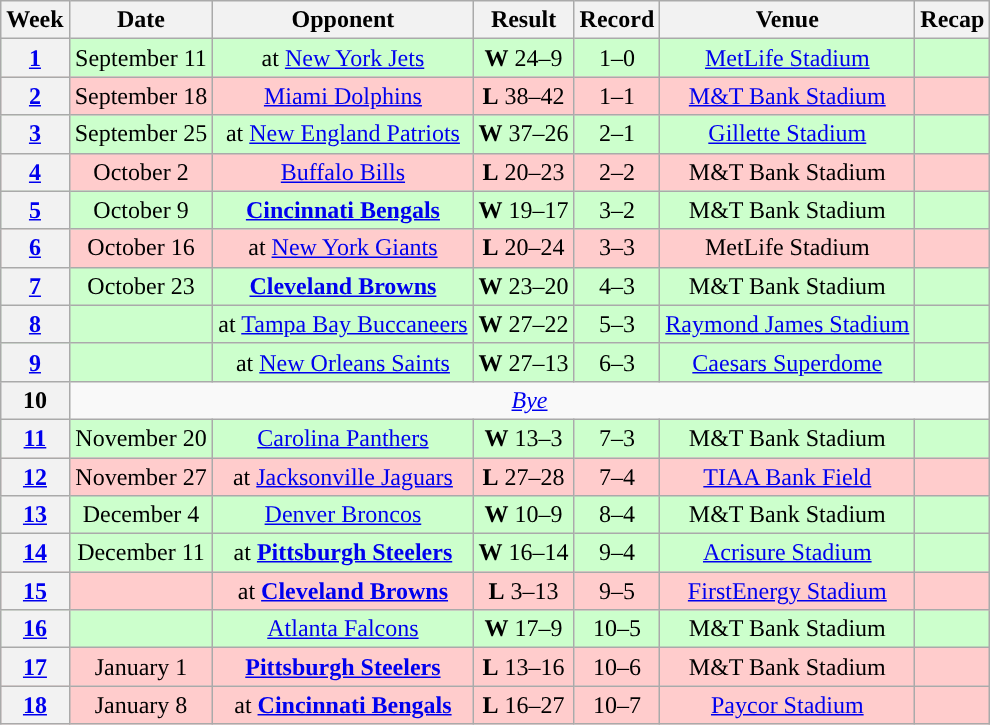<table class="wikitable" style="text-align:center">
<tr>
<th>Week</th>
<th>Date</th>
<th>Opponent</th>
<th>Result</th>
<th>Record</th>
<th>Venue</th>
<th>Recap</th>
</tr>
<tr style="background:#cfc">
<th><a href='#'>1</a></th>
<td>September 11</td>
<td>at <a href='#'>New York Jets</a></td>
<td><strong>W</strong> 24–9</td>
<td>1–0</td>
<td><a href='#'>MetLife Stadium</a></td>
<td></td>
</tr>
<tr style="background:#fcc">
<th><a href='#'>2</a></th>
<td>September 18</td>
<td><a href='#'>Miami Dolphins</a></td>
<td><strong>L</strong> 38–42</td>
<td>1–1</td>
<td><a href='#'>M&T Bank Stadium</a></td>
<td></td>
</tr>
<tr style="background:#cfc">
<th><a href='#'>3</a></th>
<td>September 25</td>
<td>at <a href='#'>New England Patriots</a></td>
<td><strong>W</strong> 37–26</td>
<td>2–1</td>
<td><a href='#'>Gillette Stadium</a></td>
<td></td>
</tr>
<tr style="background:#fcc">
<th><a href='#'>4</a></th>
<td>October 2</td>
<td><a href='#'>Buffalo Bills</a></td>
<td><strong>L</strong> 20–23</td>
<td>2–2</td>
<td>M&T Bank Stadium</td>
<td></td>
</tr>
<tr style="background:#cfc">
<th><a href='#'>5</a></th>
<td>October 9</td>
<td><strong><a href='#'>Cincinnati Bengals</a></strong></td>
<td><strong>W</strong> 19–17</td>
<td>3–2</td>
<td>M&T Bank Stadium</td>
<td></td>
</tr>
<tr style="background:#fcc">
<th><a href='#'>6</a></th>
<td>October 16</td>
<td>at <a href='#'>New York Giants</a></td>
<td><strong>L</strong> 20–24</td>
<td>3–3</td>
<td>MetLife Stadium</td>
<td></td>
</tr>
<tr style="background:#cfc">
<th><a href='#'>7</a></th>
<td>October 23</td>
<td><strong><a href='#'>Cleveland Browns</a></strong></td>
<td><strong>W</strong> 23–20</td>
<td>4–3</td>
<td>M&T Bank Stadium</td>
<td></td>
</tr>
<tr style="background:#cfc">
<th><a href='#'>8</a></th>
<td></td>
<td>at <a href='#'>Tampa Bay Buccaneers</a></td>
<td><strong>W</strong> 27–22</td>
<td>5–3</td>
<td><a href='#'>Raymond James Stadium</a></td>
<td></td>
</tr>
<tr style="background:#cfc">
<th><a href='#'>9</a></th>
<td></td>
<td>at <a href='#'>New Orleans Saints</a></td>
<td><strong>W</strong> 27–13</td>
<td>6–3</td>
<td><a href='#'>Caesars Superdome</a></td>
<td></td>
</tr>
<tr>
<th>10</th>
<td colspan="6"><em><a href='#'>Bye</a></em></td>
</tr>
<tr style="background:#cfc">
<th><a href='#'>11</a></th>
<td>November 20</td>
<td><a href='#'>Carolina Panthers</a></td>
<td><strong>W</strong> 13–3</td>
<td>7–3</td>
<td>M&T Bank Stadium</td>
<td></td>
</tr>
<tr style="background:#fcc">
<th><a href='#'>12</a></th>
<td>November 27</td>
<td>at <a href='#'>Jacksonville Jaguars</a></td>
<td><strong>L</strong> 27–28</td>
<td>7–4</td>
<td><a href='#'>TIAA Bank Field</a></td>
<td></td>
</tr>
<tr style="background:#cfc">
<th><a href='#'>13</a></th>
<td>December 4</td>
<td><a href='#'>Denver Broncos</a></td>
<td><strong>W</strong> 10–9</td>
<td>8–4</td>
<td>M&T Bank Stadium</td>
<td></td>
</tr>
<tr style="background:#cfc">
<th><a href='#'>14</a></th>
<td>December 11</td>
<td>at <strong><a href='#'>Pittsburgh Steelers</a></strong></td>
<td><strong>W</strong> 16–14</td>
<td>9–4</td>
<td><a href='#'>Acrisure Stadium</a></td>
<td></td>
</tr>
<tr style="background:#fcc">
<th><a href='#'>15</a></th>
<td></td>
<td>at <strong><a href='#'>Cleveland Browns</a></strong></td>
<td><strong>L</strong> 3–13</td>
<td>9–5</td>
<td><a href='#'>FirstEnergy Stadium</a></td>
<td></td>
</tr>
<tr style="background:#cfc">
<th><a href='#'>16</a></th>
<td></td>
<td><a href='#'>Atlanta Falcons</a></td>
<td><strong>W</strong> 17–9</td>
<td>10–5</td>
<td>M&T Bank Stadium</td>
<td></td>
</tr>
<tr style="background:#fcc">
<th><a href='#'>17</a></th>
<td>January 1</td>
<td><strong><a href='#'>Pittsburgh Steelers</a></strong></td>
<td><strong>L</strong> 13–16</td>
<td>10–6</td>
<td>M&T Bank Stadium</td>
<td></td>
</tr>
<tr style="background:#fcc">
<th><a href='#'>18</a></th>
<td>January 8</td>
<td>at <strong><a href='#'>Cincinnati Bengals</a></strong></td>
<td><strong>L</strong> 16–27</td>
<td>10–7</td>
<td><a href='#'>Paycor Stadium</a></td>
<td></td>
</tr>
</table>
